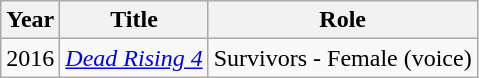<table class="wikitable sortable">
<tr>
<th>Year</th>
<th>Title</th>
<th>Role</th>
</tr>
<tr>
<td>2016</td>
<td><em><a href='#'>Dead Rising 4</a></em></td>
<td>Survivors - Female (voice)</td>
</tr>
</table>
